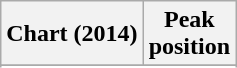<table class="wikitable sortable plainrowheaders">
<tr>
<th scope="col">Chart (2014)</th>
<th scope="col">Peak<br>position</th>
</tr>
<tr>
</tr>
<tr>
</tr>
<tr>
</tr>
<tr>
</tr>
<tr>
</tr>
</table>
